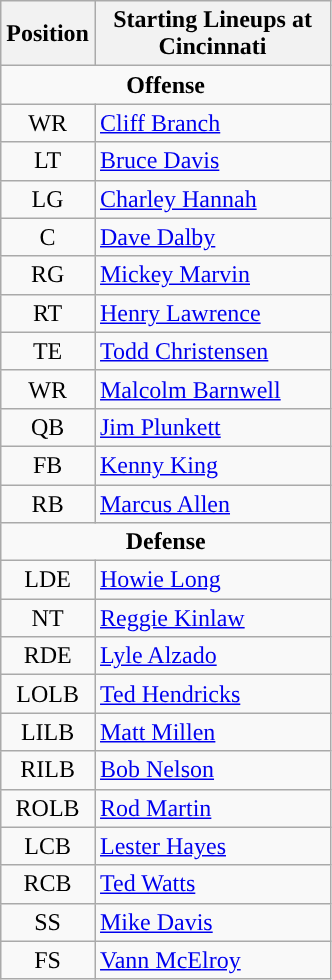<table class="wikitable">
<tr>
<th>Position</th>
<th width="150px" ">Starting Lineups at Cincinnati</th>
</tr>
<tr>
<td colspan="2" style="text-align:center;"><strong>Offense</strong></td>
</tr>
<tr>
<td style="text-align:center;">WR</td>
<td><a href='#'>Cliff Branch</a></td>
</tr>
<tr>
<td style="text-align:center;">LT</td>
<td><a href='#'>Bruce Davis</a></td>
</tr>
<tr>
<td style="text-align:center;">LG</td>
<td><a href='#'>Charley Hannah</a></td>
</tr>
<tr>
<td style="text-align:center;">C</td>
<td><a href='#'>Dave Dalby</a></td>
</tr>
<tr>
<td style="text-align:center;">RG</td>
<td><a href='#'>Mickey Marvin</a></td>
</tr>
<tr>
<td style="text-align:center;">RT</td>
<td><a href='#'>Henry Lawrence</a></td>
</tr>
<tr>
<td style="text-align:center;">TE</td>
<td><a href='#'>Todd Christensen</a></td>
</tr>
<tr>
<td style="text-align:center;">WR</td>
<td><a href='#'>Malcolm Barnwell</a></td>
</tr>
<tr>
<td style="text-align:center;">QB</td>
<td><a href='#'>Jim Plunkett</a></td>
</tr>
<tr>
<td style="text-align:center;">FB</td>
<td><a href='#'>Kenny King</a></td>
</tr>
<tr>
<td style="text-align:center;">RB</td>
<td><a href='#'>Marcus Allen</a></td>
</tr>
<tr>
<td colspan="2" style="text-align:center;"><strong>Defense</strong></td>
</tr>
<tr>
<td style="text-align:center;">LDE</td>
<td><a href='#'>Howie Long</a></td>
</tr>
<tr>
<td style="text-align:center;">NT</td>
<td><a href='#'>Reggie Kinlaw</a></td>
</tr>
<tr>
<td style="text-align:center;">RDE</td>
<td><a href='#'>Lyle Alzado</a></td>
</tr>
<tr>
<td style="text-align:center;">LOLB</td>
<td><a href='#'>Ted Hendricks</a></td>
</tr>
<tr>
<td style="text-align:center;">LILB</td>
<td><a href='#'>Matt Millen</a></td>
</tr>
<tr>
<td style="text-align:center;">RILB</td>
<td><a href='#'>Bob Nelson</a></td>
</tr>
<tr>
<td style="text-align:center;">ROLB</td>
<td><a href='#'>Rod Martin</a></td>
</tr>
<tr>
<td style="text-align:center;">LCB</td>
<td><a href='#'>Lester Hayes</a></td>
</tr>
<tr>
<td style="text-align:center;">RCB</td>
<td><a href='#'>Ted Watts</a></td>
</tr>
<tr>
<td style="text-align:center;">SS</td>
<td><a href='#'>Mike Davis</a></td>
</tr>
<tr>
<td style="text-align:center;">FS</td>
<td><a href='#'>Vann McElroy</a></td>
</tr>
</table>
